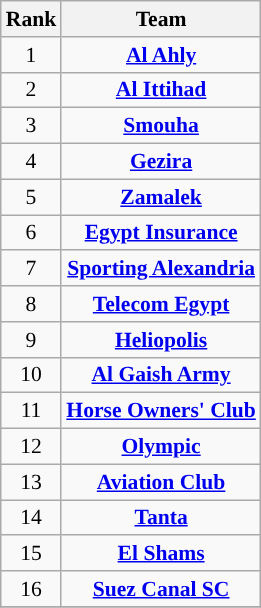<table class="wikitable" style="text-align:center; font-size:90%;">
<tr>
<th>Rank</th>
<th>Team</th>
</tr>
<tr>
<td align="center">1</td>
<td><strong><a href='#'>Al Ahly</a></strong></td>
</tr>
<tr>
<td align="center">2</td>
<td><strong><a href='#'>Al Ittihad</a></strong></td>
</tr>
<tr>
<td align="center">3</td>
<td><strong><a href='#'>Smouha</a></strong></td>
</tr>
<tr>
<td align="center">4</td>
<td><strong><a href='#'>Gezira</a></strong></td>
</tr>
<tr>
<td align="center">5</td>
<td><strong><a href='#'>Zamalek</a></strong></td>
</tr>
<tr>
<td align="center">6</td>
<td><strong><a href='#'>Egypt Insurance</a></strong></td>
</tr>
<tr>
<td align="center">7</td>
<td><strong><a href='#'>Sporting Alexandria</a></strong></td>
</tr>
<tr>
<td align="center">8</td>
<td><a href='#'><strong>Telecom Egypt</strong></a></td>
</tr>
<tr>
<td align="center">9</td>
<td><strong><a href='#'>Heliopolis</a></strong></td>
</tr>
<tr>
<td align="center">10</td>
<td><a href='#'><strong>Al Gaish Army</strong></a></td>
</tr>
<tr>
<td align="center">11</td>
<td><strong><a href='#'>Horse Owners' Club</a></strong></td>
</tr>
<tr>
<td align="center">12</td>
<td><a href='#'><strong>Olympic</strong></a></td>
</tr>
<tr>
<td align="center">13</td>
<td><a href='#'><strong>Aviation Club</strong></a></td>
</tr>
<tr>
<td align="center">14</td>
<td><a href='#'><strong>Tanta</strong></a></td>
</tr>
<tr>
<td align="center">15</td>
<td><a href='#'><strong>El Shams</strong></a></td>
</tr>
<tr>
<td align="center">16</td>
<td><a href='#'><strong>Suez Canal SC</strong></a></td>
</tr>
<tr>
</tr>
</table>
